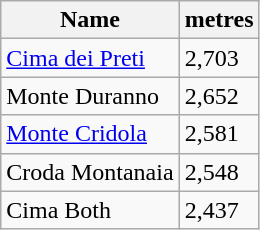<table class="wikitable sortable">
<tr>
<th>Name</th>
<th>metres</th>
</tr>
<tr>
<td><a href='#'>Cima dei Preti</a></td>
<td>2,703</td>
</tr>
<tr>
<td>Monte Duranno</td>
<td>2,652</td>
</tr>
<tr>
<td><a href='#'>Monte Cridola</a></td>
<td>2,581</td>
</tr>
<tr>
<td>Croda Montanaia</td>
<td>2,548</td>
</tr>
<tr>
<td>Cima Both</td>
<td>2,437</td>
</tr>
</table>
